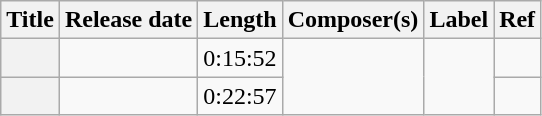<table class="wikitable">
<tr>
<th>Title</th>
<th>Release date</th>
<th>Length</th>
<th>Composer(s)</th>
<th>Label</th>
<th>Ref</th>
</tr>
<tr>
<th></th>
<td></td>
<td>0:15:52</td>
<td rowspan="2"></td>
<td rowspan="2"></td>
<td></td>
</tr>
<tr>
<th></th>
<td></td>
<td>0:22:57</td>
<td></td>
</tr>
</table>
